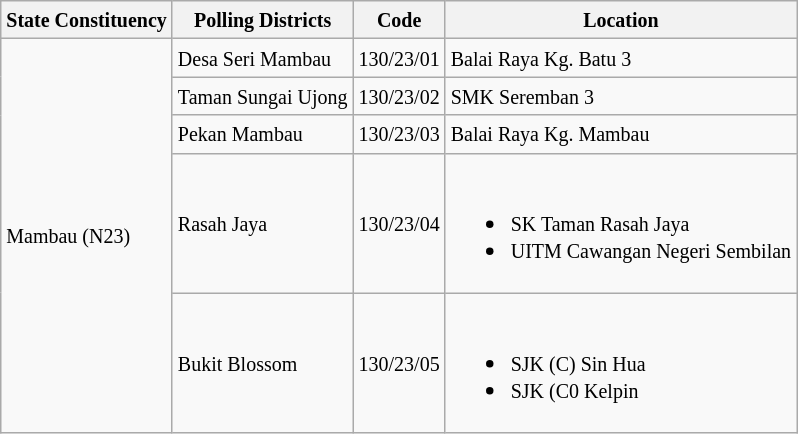<table class="wikitable sortable mw-collapsible">
<tr>
<th><small>State Constituency</small></th>
<th><small>Polling Districts</small></th>
<th><small>Code</small></th>
<th><small>Location</small></th>
</tr>
<tr>
<td rowspan="5"><small>Mambau (N23)</small></td>
<td><small>Desa Seri Mambau</small></td>
<td><small>130/23/01</small></td>
<td><small>Balai Raya Kg. Batu 3</small></td>
</tr>
<tr>
<td><small>Taman Sungai Ujong</small></td>
<td><small>130/23/02</small></td>
<td><small>SMK Seremban 3</small></td>
</tr>
<tr>
<td><small>Pekan Mambau</small></td>
<td><small>130/23/03</small></td>
<td><small>Balai Raya Kg. Mambau</small></td>
</tr>
<tr>
<td><small>Rasah Jaya</small></td>
<td><small>130/23/04</small></td>
<td><br><ul><li><small>SK Taman Rasah Jaya</small></li><li><small>UITM Cawangan Negeri Sembilan</small></li></ul></td>
</tr>
<tr>
<td><small>Bukit Blossom</small></td>
<td><small>130/23/05</small></td>
<td><br><ul><li><small>SJK (C) Sin Hua</small></li><li><small>SJK (C0 Kelpin</small></li></ul></td>
</tr>
</table>
